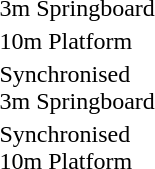<table>
<tr>
<td>3m Springboard</td>
<td></td>
<td></td>
<td></td>
</tr>
<tr>
<td>10m Platform</td>
<td></td>
<td></td>
<td></td>
</tr>
<tr>
<td>Synchronised<br>3m Springboard</td>
<td><br></td>
<td><br></td>
<td><br></td>
</tr>
<tr>
<td>Synchronised<br>10m Platform</td>
<td><br></td>
<td><br></td>
<td><br></td>
</tr>
</table>
